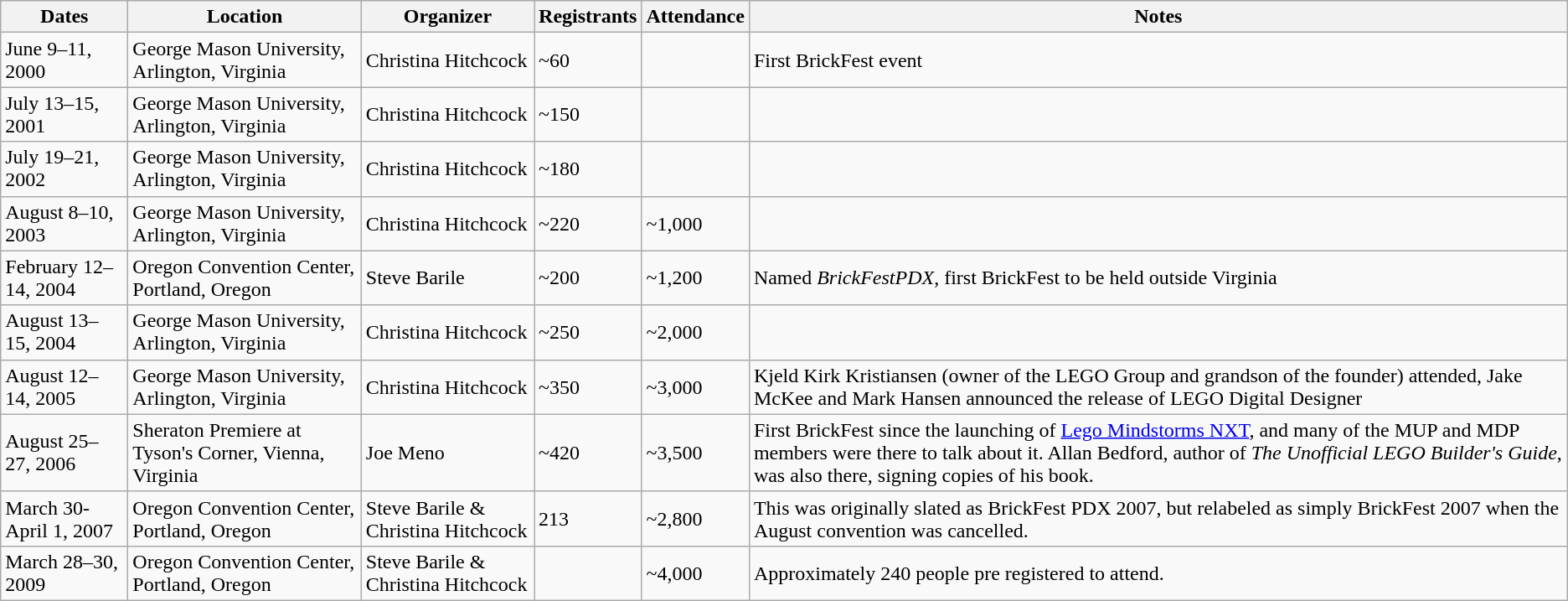<table class="wikitable">
<tr>
<th>Dates</th>
<th>Location</th>
<th>Organizer</th>
<th>Registrants</th>
<th>Attendance</th>
<th>Notes</th>
</tr>
<tr>
<td>June 9–11, 2000</td>
<td>George Mason University, Arlington, Virginia</td>
<td>Christina Hitchcock</td>
<td>~60</td>
<td></td>
<td>First BrickFest event</td>
</tr>
<tr>
<td>July 13–15, 2001</td>
<td>George Mason University, Arlington, Virginia</td>
<td>Christina Hitchcock</td>
<td>~150</td>
<td></td>
<td></td>
</tr>
<tr>
<td>July 19–21, 2002</td>
<td>George Mason University, Arlington, Virginia</td>
<td>Christina Hitchcock</td>
<td>~180</td>
<td></td>
<td></td>
</tr>
<tr>
<td>August 8–10, 2003</td>
<td>George Mason University, Arlington, Virginia</td>
<td>Christina Hitchcock</td>
<td>~220</td>
<td>~1,000</td>
<td></td>
</tr>
<tr>
<td>February 12–14, 2004</td>
<td>Oregon Convention Center, Portland, Oregon</td>
<td>Steve Barile</td>
<td>~200</td>
<td>~1,200</td>
<td>Named <em>BrickFestPDX</em>, first BrickFest to be held outside Virginia</td>
</tr>
<tr>
<td>August 13–15, 2004</td>
<td>George Mason University, Arlington, Virginia</td>
<td>Christina Hitchcock</td>
<td>~250</td>
<td>~2,000</td>
<td></td>
</tr>
<tr>
<td>August 12–14, 2005</td>
<td>George Mason University, Arlington, Virginia</td>
<td>Christina Hitchcock</td>
<td>~350</td>
<td>~3,000</td>
<td>Kjeld Kirk Kristiansen (owner of the LEGO Group and grandson of the founder) attended, Jake McKee and Mark Hansen announced the release of LEGO Digital Designer</td>
</tr>
<tr>
<td>August 25–27, 2006</td>
<td>Sheraton Premiere at Tyson's Corner, Vienna, Virginia</td>
<td>Joe Meno</td>
<td>~420</td>
<td>~3,500</td>
<td>First BrickFest since the launching of <a href='#'>Lego Mindstorms NXT</a>, and many of the MUP and MDP members were there to talk about it.  Allan Bedford, author of <em>The Unofficial LEGO Builder's Guide</em>, was also there, signing copies of his book.</td>
</tr>
<tr>
<td>March 30-April 1, 2007</td>
<td>Oregon Convention Center, Portland, Oregon</td>
<td>Steve Barile & Christina Hitchcock</td>
<td>213</td>
<td>~2,800</td>
<td>This was originally slated as BrickFest PDX 2007, but relabeled as simply BrickFest 2007 when the August convention was cancelled.</td>
</tr>
<tr>
<td>March 28–30, 2009</td>
<td>Oregon Convention Center, Portland, Oregon</td>
<td>Steve Barile & Christina Hitchcock</td>
<td></td>
<td>~4,000</td>
<td>Approximately 240 people pre registered to attend.</td>
</tr>
</table>
